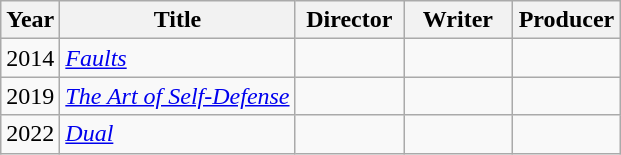<table class="wikitable">
<tr>
<th>Year</th>
<th>Title</th>
<th width=65>Director</th>
<th width=65>Writer</th>
<th width=65>Producer</th>
</tr>
<tr>
<td>2014</td>
<td><em><a href='#'>Faults</a></em></td>
<td></td>
<td></td>
<td></td>
</tr>
<tr>
<td>2019</td>
<td><em><a href='#'>The Art of Self-Defense</a></em></td>
<td></td>
<td></td>
<td></td>
</tr>
<tr>
<td>2022</td>
<td><em><a href='#'>Dual</a></em></td>
<td></td>
<td></td>
<td></td>
</tr>
</table>
